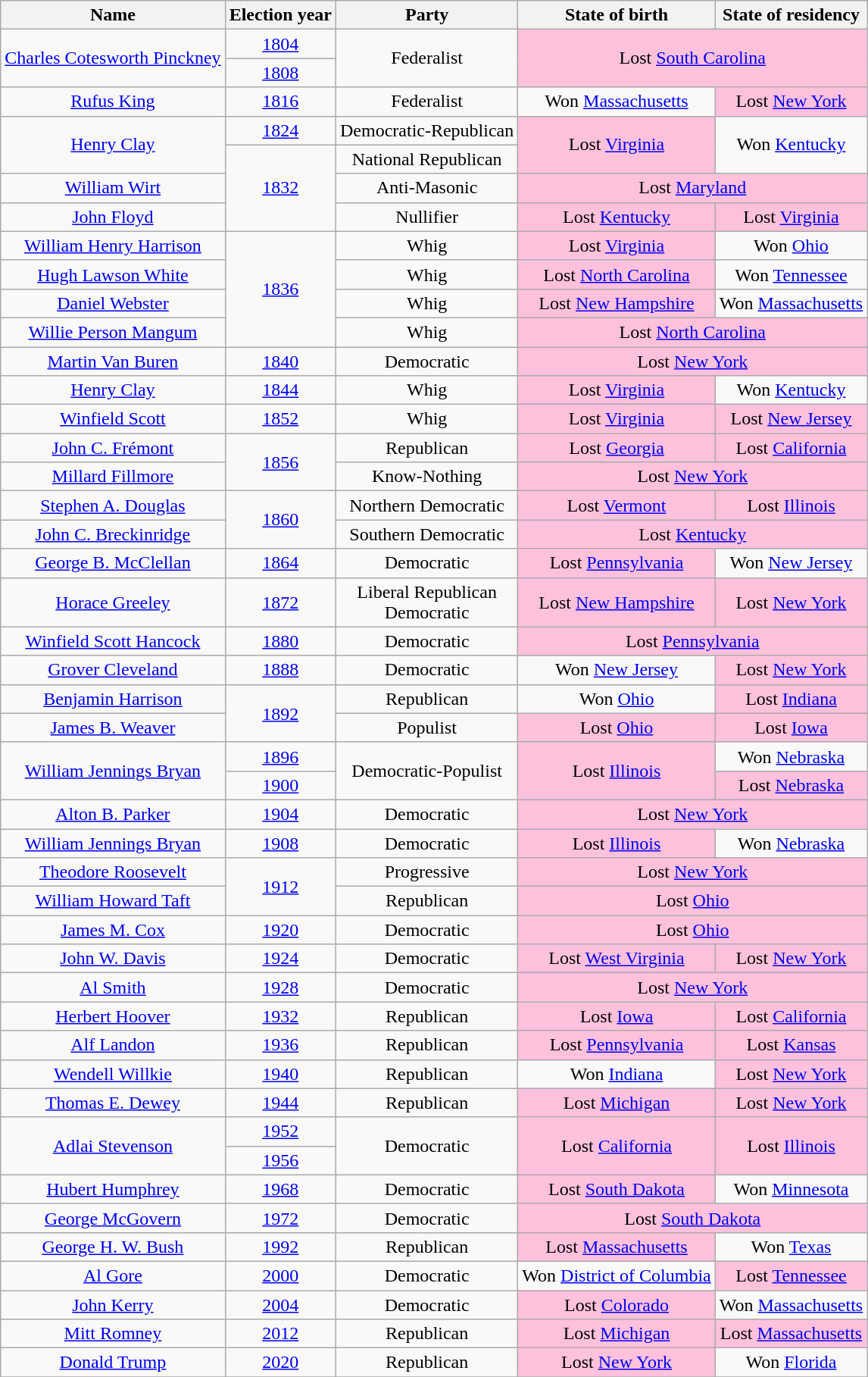<table class="wikitable sortable" style="text-align:center;">
<tr>
<th>Name</th>
<th>Election year</th>
<th>Party</th>
<th>State of birth</th>
<th>State of residency</th>
</tr>
<tr>
<td rowspan="2"><a href='#'>Charles Cotesworth Pinckney</a></td>
<td><a href='#'>1804</a></td>
<td rowspan="2">Federalist</td>
<td colspan="2" rowspan="2" style="background-color:#FFC1DC;">Lost <a href='#'>South Carolina</a></td>
</tr>
<tr>
<td><a href='#'>1808</a></td>
</tr>
<tr>
<td><a href='#'>Rufus King</a></td>
<td><a href='#'>1816</a></td>
<td>Federalist</td>
<td>Won <a href='#'>Massachusetts</a></td>
<td style="background-color:#FFC1DC;">Lost <a href='#'>New York</a></td>
</tr>
<tr>
<td rowspan="2"><a href='#'>Henry Clay</a></td>
<td><a href='#'>1824</a></td>
<td>Democratic-Republican</td>
<td rowspan="2" style="background-color:#FFC1DC;">Lost <a href='#'>Virginia</a></td>
<td rowspan="2">Won <a href='#'>Kentucky</a></td>
</tr>
<tr>
<td rowspan="3"><a href='#'>1832</a></td>
<td>National Republican</td>
</tr>
<tr>
<td><a href='#'>William Wirt</a></td>
<td>Anti-Masonic</td>
<td colspan="2" style="background-color:#FFC1DC;">Lost <a href='#'>Maryland</a></td>
</tr>
<tr>
<td><a href='#'>John Floyd</a></td>
<td>Nullifier</td>
<td style="background-color:#FFC1DC;">Lost <a href='#'>Kentucky</a></td>
<td style="background-color:#FFC1DC;">Lost <a href='#'>Virginia</a></td>
</tr>
<tr>
<td><a href='#'>William Henry Harrison</a></td>
<td rowspan="4"><a href='#'>1836</a></td>
<td>Whig</td>
<td style="background-color:#FFC1DC;">Lost <a href='#'>Virginia</a></td>
<td>Won <a href='#'>Ohio</a></td>
</tr>
<tr>
<td><a href='#'>Hugh Lawson White</a></td>
<td>Whig</td>
<td style="background-color:#FFC1DC;">Lost <a href='#'>North Carolina</a></td>
<td>Won <a href='#'>Tennessee</a></td>
</tr>
<tr>
<td><a href='#'>Daniel Webster</a></td>
<td>Whig</td>
<td style="background-color:#FFC1DC;">Lost <a href='#'>New Hampshire</a></td>
<td>Won <a href='#'>Massachusetts</a></td>
</tr>
<tr>
<td><a href='#'>Willie Person Mangum</a></td>
<td>Whig</td>
<td colspan="2" style="background-color:#FFC1DC;">Lost <a href='#'>North Carolina</a></td>
</tr>
<tr>
<td><a href='#'>Martin Van Buren</a></td>
<td><a href='#'>1840</a></td>
<td>Democratic</td>
<td colspan="2" style="background-color:#FFC1DC;">Lost <a href='#'>New York</a></td>
</tr>
<tr>
<td><a href='#'>Henry Clay</a></td>
<td><a href='#'>1844</a></td>
<td>Whig</td>
<td style="background-color:#FFC1DC;">Lost <a href='#'>Virginia</a></td>
<td>Won <a href='#'>Kentucky</a></td>
</tr>
<tr>
<td><a href='#'>Winfield Scott</a></td>
<td><a href='#'>1852</a></td>
<td>Whig</td>
<td style="background-color:#FFC1DC;">Lost <a href='#'>Virginia</a></td>
<td style="background-color:#FFC1DC;">Lost <a href='#'>New Jersey</a></td>
</tr>
<tr>
<td><a href='#'>John C. Frémont</a></td>
<td rowspan="2"><a href='#'>1856</a></td>
<td>Republican</td>
<td style="background-color:#FFC1DC;">Lost <a href='#'>Georgia</a></td>
<td style="background-color:#FFC1DC;">Lost <a href='#'>California</a></td>
</tr>
<tr>
<td><a href='#'>Millard Fillmore</a></td>
<td>Know-Nothing</td>
<td colspan="2" style="background-color:#FFC1DC;">Lost <a href='#'>New York</a></td>
</tr>
<tr>
<td><a href='#'>Stephen A. Douglas</a></td>
<td rowspan="2"><a href='#'>1860</a></td>
<td>Northern Democratic</td>
<td style="background-color:#FFC1DC;">Lost <a href='#'>Vermont</a></td>
<td style="background-color:#FFC1DC;">Lost <a href='#'>Illinois</a></td>
</tr>
<tr>
<td><a href='#'>John C. Breckinridge</a></td>
<td>Southern Democratic</td>
<td colspan="2" style="background-color:#FFC1DC;">Lost <a href='#'>Kentucky</a></td>
</tr>
<tr>
<td><a href='#'>George B. McClellan</a></td>
<td><a href='#'>1864</a></td>
<td>Democratic</td>
<td style="background-color:#FFC1DC;">Lost <a href='#'>Pennsylvania</a></td>
<td>Won <a href='#'>New Jersey</a></td>
</tr>
<tr>
<td><a href='#'>Horace Greeley</a></td>
<td><a href='#'>1872</a></td>
<td>Liberal Republican<br>Democratic</td>
<td style="background-color:#FFC1DC;">Lost <a href='#'>New Hampshire</a></td>
<td style="background-color:#FFC1DC;">Lost <a href='#'>New York</a></td>
</tr>
<tr>
<td><a href='#'>Winfield Scott Hancock</a></td>
<td><a href='#'>1880</a></td>
<td>Democratic</td>
<td colspan="2" style="background-color:#FFC1DC;">Lost <a href='#'>Pennsylvania</a></td>
</tr>
<tr>
<td><a href='#'>Grover Cleveland</a></td>
<td><a href='#'>1888</a></td>
<td>Democratic</td>
<td>Won <a href='#'>New Jersey</a></td>
<td style="background-color:#FFC1DC;">Lost <a href='#'>New York</a></td>
</tr>
<tr>
<td><a href='#'>Benjamin Harrison</a></td>
<td rowspan="2"><a href='#'>1892</a></td>
<td>Republican</td>
<td>Won <a href='#'>Ohio</a></td>
<td Lost style="background-color:#FFC1DC;">Lost <a href='#'>Indiana</a></td>
</tr>
<tr>
<td><a href='#'>James B. Weaver</a></td>
<td>Populist</td>
<td style="background-color:#FFC1DC;">Lost <a href='#'>Ohio</a></td>
<td style="background-color:#FFC1DC;">Lost <a href='#'>Iowa</a></td>
</tr>
<tr>
<td rowspan="2"><a href='#'>William Jennings Bryan</a></td>
<td><a href='#'>1896</a></td>
<td rowspan="2">Democratic-Populist</td>
<td rowspan="2" style="background-color:#FFC1DC;">Lost <a href='#'>Illinois</a></td>
<td>Won <a href='#'>Nebraska</a></td>
</tr>
<tr>
<td><a href='#'>1900</a></td>
<td style="background-color:#FFC1DC;">Lost <a href='#'>Nebraska</a></td>
</tr>
<tr>
<td><a href='#'>Alton B. Parker</a></td>
<td><a href='#'>1904</a></td>
<td>Democratic</td>
<td colspan="2" style="background-color:#FFC1DC;">Lost <a href='#'>New York</a></td>
</tr>
<tr>
<td><a href='#'>William Jennings Bryan</a></td>
<td><a href='#'>1908</a></td>
<td>Democratic</td>
<td style="background-color:#FFC1DC;">Lost <a href='#'>Illinois</a></td>
<td>Won <a href='#'>Nebraska</a></td>
</tr>
<tr>
<td><a href='#'>Theodore Roosevelt</a></td>
<td rowspan="2"><a href='#'>1912</a></td>
<td>Progressive</td>
<td colspan="2" style="background-color:#FFC1DC;">Lost <a href='#'>New York</a></td>
</tr>
<tr>
<td><a href='#'>William Howard Taft</a></td>
<td>Republican</td>
<td colspan="2" style="background-color:#FFC1DC;">Lost <a href='#'>Ohio</a></td>
</tr>
<tr>
<td><a href='#'>James M. Cox</a></td>
<td><a href='#'>1920</a></td>
<td>Democratic</td>
<td colspan="2" style="background-color:#FFC1DC;">Lost <a href='#'>Ohio</a></td>
</tr>
<tr>
<td><a href='#'>John W. Davis</a></td>
<td><a href='#'>1924</a></td>
<td>Democratic</td>
<td style="background-color:#FFC1DC;">Lost <a href='#'>West Virginia</a></td>
<td style="background-color:#FFC1DC;">Lost <a href='#'>New York</a></td>
</tr>
<tr>
<td><a href='#'>Al Smith</a></td>
<td><a href='#'>1928</a></td>
<td>Democratic</td>
<td colspan="2" style="background-color:#FFC1DC;">Lost <a href='#'>New York</a></td>
</tr>
<tr>
<td><a href='#'>Herbert Hoover</a></td>
<td><a href='#'>1932</a></td>
<td>Republican</td>
<td style="background-color:#FFC1DC;">Lost <a href='#'>Iowa</a></td>
<td style="background-color:#FFC1DC;">Lost <a href='#'>California</a></td>
</tr>
<tr>
<td><a href='#'>Alf Landon</a></td>
<td><a href='#'>1936</a></td>
<td>Republican</td>
<td style="background-color:#FFC1DC;">Lost <a href='#'>Pennsylvania</a></td>
<td style="background-color:#FFC1DC;">Lost <a href='#'>Kansas</a></td>
</tr>
<tr>
<td><a href='#'>Wendell Willkie</a></td>
<td><a href='#'>1940</a></td>
<td>Republican</td>
<td>Won <a href='#'>Indiana</a></td>
<td style="background-color:#FFC1DC;">Lost <a href='#'>New York</a></td>
</tr>
<tr>
<td><a href='#'>Thomas E. Dewey</a></td>
<td><a href='#'>1944</a></td>
<td>Republican</td>
<td style="background-color:#FFC1DC;">Lost <a href='#'>Michigan</a></td>
<td style="background-color:#FFC1DC;">Lost <a href='#'>New York</a></td>
</tr>
<tr>
<td rowspan="2"><a href='#'>Adlai Stevenson</a></td>
<td><a href='#'>1952</a></td>
<td rowspan="2">Democratic</td>
<td rowspan="2" style="background-color:#FFC1DC;">Lost <a href='#'>California</a></td>
<td rowspan="2" style="background-color:#FFC1DC;">Lost <a href='#'>Illinois</a></td>
</tr>
<tr>
<td><a href='#'>1956</a></td>
</tr>
<tr>
<td><a href='#'>Hubert Humphrey</a></td>
<td><a href='#'>1968</a></td>
<td>Democratic</td>
<td style="background-color:#FFC1DC;">Lost <a href='#'>South Dakota</a></td>
<td>Won <a href='#'>Minnesota</a></td>
</tr>
<tr>
<td><a href='#'>George McGovern</a></td>
<td><a href='#'>1972</a></td>
<td>Democratic</td>
<td colspan="2" style="background-color:#FFC1DC;">Lost <a href='#'>South Dakota</a></td>
</tr>
<tr>
<td><a href='#'>George H. W. Bush</a></td>
<td><a href='#'>1992</a></td>
<td>Republican</td>
<td style="background-color:#FFC1DC;">Lost <a href='#'>Massachusetts</a></td>
<td>Won <a href='#'>Texas</a></td>
</tr>
<tr>
<td><a href='#'>Al Gore</a></td>
<td><a href='#'>2000</a></td>
<td>Democratic</td>
<td>Won <a href='#'>District of Columbia</a></td>
<td style="background-color:#FFC1DC;">Lost <a href='#'>Tennessee</a></td>
</tr>
<tr>
<td><a href='#'>John Kerry</a></td>
<td><a href='#'>2004</a></td>
<td>Democratic</td>
<td style="background-color:#FFC1DC;">Lost <a href='#'>Colorado</a></td>
<td>Won <a href='#'>Massachusetts</a></td>
</tr>
<tr>
<td><a href='#'>Mitt Romney</a></td>
<td><a href='#'>2012</a></td>
<td>Republican</td>
<td style="background-color:#FFC1DC;">Lost <a href='#'>Michigan</a></td>
<td style="background-color:#FFC1DC;">Lost <a href='#'>Massachusetts</a></td>
</tr>
<tr>
<td><a href='#'>Donald Trump</a></td>
<td><a href='#'>2020</a></td>
<td>Republican</td>
<td style="background-color:#FFC1DC;">Lost <a href='#'>New York</a></td>
<td>Won <a href='#'>Florida</a></td>
</tr>
<tr>
</tr>
</table>
